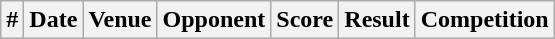<table class="wikitable">
<tr>
<th>#</th>
<th>Date</th>
<th>Venue</th>
<th>Opponent</th>
<th>Score</th>
<th>Result</th>
<th>Competition<br>







</th>
</tr>
</table>
